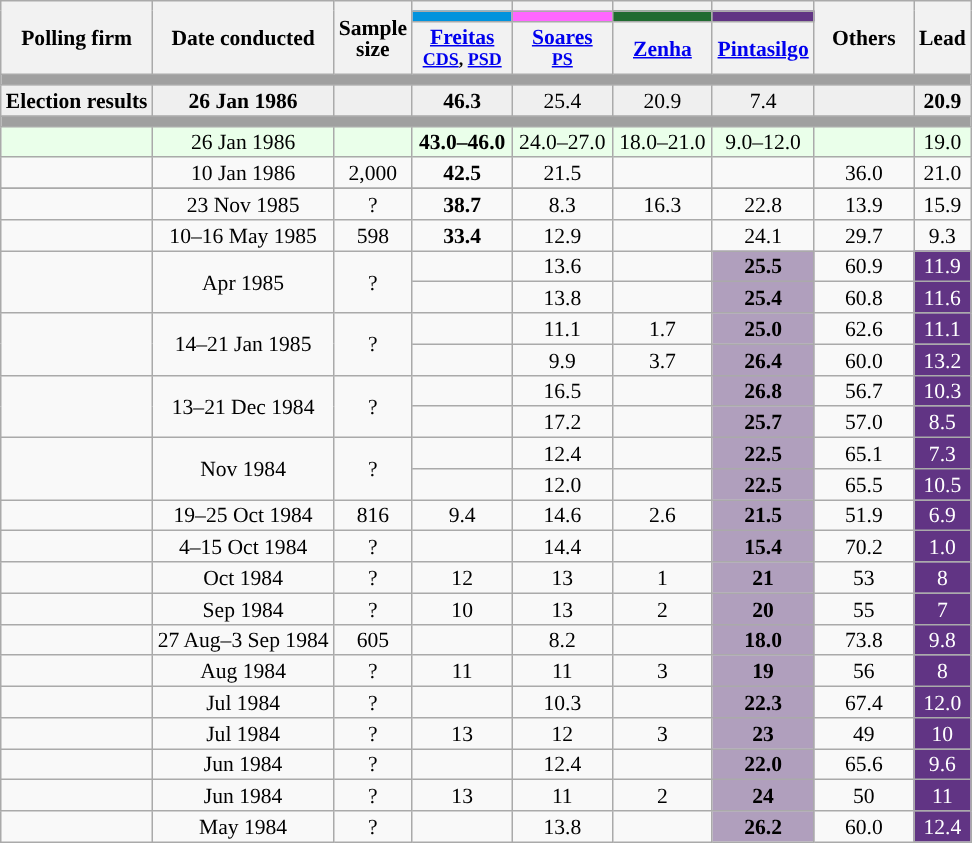<table class="wikitable unsortable" style="text-align:center;font-size:90%;line-height:14px;">
<tr>
<th rowspan="3">Polling firm</th>
<th rowspan="3">Date conducted</th>
<th rowspan="3">Sample<br>size</th>
<th width=60px></th>
<th width=60px></th>
<th width=60px></th>
<th width=60px></th>
<th rowspan=3 width=60px>Others</th>
<th rowspan=3 width=25px>Lead</th>
</tr>
<tr>
<td bgcolor=#0093DD></td>
<td bgcolor=#FF66FF></td>
<td bgcolor=#216B31></td>
<td bgcolor=#613484></td>
</tr>
<tr>
<th><a href='#'>Freitas</a><br><small><a href='#'>CDS</a>, <a href='#'>PSD</a></small></th>
<th><a href='#'>Soares</a><br><small><a href='#'>PS</a></small></th>
<th><a href='#'>Zenha</a></th>
<th><a href='#'>Pintasilgo</a></th>
</tr>
<tr>
<td colspan="9" style="background:#A0A0A0"></td>
</tr>
<tr style="background:#EFEFEF;">
<td><strong>Election results</strong></td>
<td><strong>26 Jan 1986</strong></td>
<td></td>
<td><strong>46.3</strong></td>
<td>25.4</td>
<td>20.9</td>
<td>7.4</td>
<td></td>
<td style="background:"><strong>20.9</strong></td>
</tr>
<tr>
<td colspan="9" style="background:#A0A0A0"></td>
</tr>
<tr style="background:#EAFFEA">
<td></td>
<td>26 Jan 1986</td>
<td></td>
<td><strong>43.0–46.0</strong></td>
<td>24.0–27.0</td>
<td>18.0–21.0</td>
<td>9.0–12.0</td>
<td></td>
<td style="background:">19.0</td>
</tr>
<tr>
<td></td>
<td>10 Jan 1986</td>
<td>2,000</td>
<td><strong>42.5</strong></td>
<td>21.5</td>
<td></td>
<td></td>
<td>36.0</td>
<td style="background:">21.0</td>
</tr>
<tr>
</tr>
<tr>
<td></td>
<td>23 Nov 1985</td>
<td>?</td>
<td><strong>38.7</strong></td>
<td>8.3</td>
<td>16.3</td>
<td>22.8</td>
<td>13.9</td>
<td style="background:">15.9</td>
</tr>
<tr>
<td></td>
<td>10–16 May 1985</td>
<td>598</td>
<td><strong>33.4</strong></td>
<td>12.9</td>
<td></td>
<td>24.1</td>
<td>29.7</td>
<td style="background:">9.3</td>
</tr>
<tr>
<td rowspan="2"></td>
<td rowspan="2">Apr 1985</td>
<td rowspan="2">?</td>
<td></td>
<td>13.6</td>
<td></td>
<td style="background:#b09fbd;"><strong>25.5</strong></td>
<td>60.9</td>
<td style="background:#613484; color:white;">11.9</td>
</tr>
<tr>
<td></td>
<td>13.8</td>
<td></td>
<td style="background:#b09fbd;"><strong>25.4</strong></td>
<td>60.8</td>
<td style="background:#613484; color:white;">11.6</td>
</tr>
<tr>
<td rowspan="2"></td>
<td rowspan="2">14–21 Jan 1985</td>
<td rowspan="2">?</td>
<td></td>
<td>11.1</td>
<td>1.7</td>
<td style="background:#b09fbd;"><strong>25.0</strong></td>
<td>62.6</td>
<td style="background:#613484; color:white;">11.1</td>
</tr>
<tr>
<td></td>
<td>9.9</td>
<td>3.7</td>
<td style="background:#b09fbd;"><strong>26.4</strong></td>
<td>60.0</td>
<td style="background:#613484; color:white;">13.2</td>
</tr>
<tr>
<td rowspan="2"></td>
<td rowspan="2">13–21 Dec 1984</td>
<td rowspan="2">?</td>
<td></td>
<td>16.5</td>
<td></td>
<td style="background:#b09fbd;"><strong>26.8</strong></td>
<td>56.7</td>
<td style="background:#613484; color:white;">10.3</td>
</tr>
<tr>
<td></td>
<td>17.2</td>
<td></td>
<td style="background:#b09fbd;"><strong>25.7</strong></td>
<td>57.0</td>
<td style="background:#613484; color:white;">8.5</td>
</tr>
<tr>
<td rowspan="2"></td>
<td rowspan="2">Nov 1984</td>
<td rowspan="2">?</td>
<td></td>
<td>12.4</td>
<td></td>
<td style="background:#b09fbd;"><strong>22.5</strong></td>
<td>65.1</td>
<td style="background:#613484; color:white;">7.3</td>
</tr>
<tr>
<td></td>
<td>12.0</td>
<td></td>
<td style="background:#b09fbd;"><strong>22.5</strong></td>
<td>65.5</td>
<td style="background:#613484; color:white;">10.5</td>
</tr>
<tr>
<td></td>
<td>19–25 Oct 1984</td>
<td>816</td>
<td>9.4</td>
<td>14.6</td>
<td>2.6</td>
<td style="background:#b09fbd;"><strong>21.5</strong></td>
<td>51.9</td>
<td style="background:#613484; color:white;">6.9</td>
</tr>
<tr>
<td></td>
<td>4–15 Oct 1984</td>
<td>?</td>
<td></td>
<td>14.4</td>
<td></td>
<td style="background:#b09fbd;"><strong>15.4</strong></td>
<td>70.2</td>
<td style="background:#613484; color:white;">1.0</td>
</tr>
<tr>
<td></td>
<td>Oct 1984</td>
<td>?</td>
<td>12</td>
<td>13</td>
<td>1</td>
<td style="background:#b09fbd;"><strong>21</strong></td>
<td>53</td>
<td style="background:#613484; color:white;">8</td>
</tr>
<tr>
<td></td>
<td>Sep 1984</td>
<td>?</td>
<td>10</td>
<td>13</td>
<td>2</td>
<td style="background:#b09fbd;"><strong>20</strong></td>
<td>55</td>
<td style="background:#613484; color:white;">7</td>
</tr>
<tr>
<td></td>
<td>27 Aug–3 Sep 1984</td>
<td>605</td>
<td></td>
<td>8.2</td>
<td></td>
<td style="background:#b09fbd;"><strong>18.0</strong></td>
<td>73.8</td>
<td style="background:#613484; color:white;">9.8</td>
</tr>
<tr>
<td></td>
<td>Aug 1984</td>
<td>?</td>
<td>11</td>
<td>11</td>
<td>3</td>
<td style="background:#b09fbd;"><strong>19</strong></td>
<td>56</td>
<td style="background:#613484; color:white;">8</td>
</tr>
<tr>
<td></td>
<td>Jul 1984</td>
<td>?</td>
<td></td>
<td>10.3</td>
<td></td>
<td style="background:#b09fbd;"><strong>22.3</strong></td>
<td>67.4</td>
<td style="background:#613484; color:white;">12.0</td>
</tr>
<tr>
<td></td>
<td>Jul 1984</td>
<td>?</td>
<td>13</td>
<td>12</td>
<td>3</td>
<td style="background:#b09fbd;"><strong>23</strong></td>
<td>49</td>
<td style="background:#613484; color:white;">10</td>
</tr>
<tr>
<td></td>
<td>Jun 1984</td>
<td>?</td>
<td></td>
<td>12.4</td>
<td></td>
<td style="background:#b09fbd;"><strong>22.0</strong></td>
<td>65.6</td>
<td style="background:#613484; color:white;">9.6</td>
</tr>
<tr>
<td></td>
<td>Jun 1984</td>
<td>?</td>
<td>13</td>
<td>11</td>
<td>2</td>
<td style="background:#b09fbd;"><strong>24</strong></td>
<td>50</td>
<td style="background:#613484; color:white;">11</td>
</tr>
<tr>
<td></td>
<td>May 1984</td>
<td>?</td>
<td></td>
<td>13.8</td>
<td></td>
<td style="background:#b09fbd;"><strong>26.2</strong></td>
<td>60.0</td>
<td style="background:#613484; color:white;">12.4</td>
</tr>
</table>
